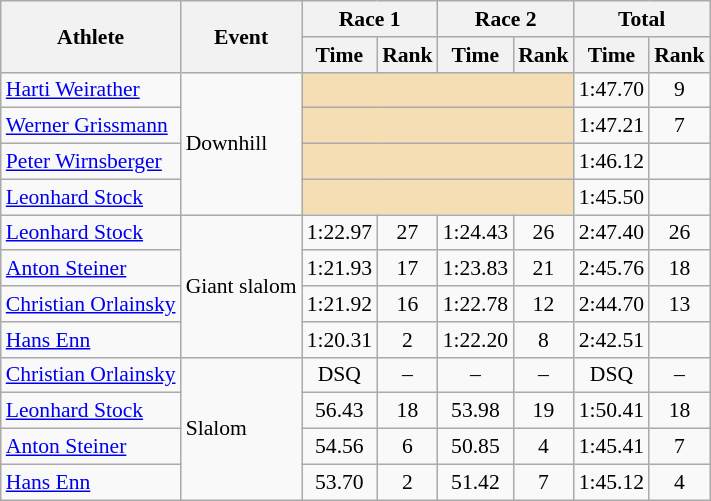<table class="wikitable" style="font-size:90%">
<tr>
<th rowspan="2">Athlete</th>
<th rowspan="2">Event</th>
<th colspan="2">Race 1</th>
<th colspan="2">Race 2</th>
<th colspan="2">Total</th>
</tr>
<tr>
<th>Time</th>
<th>Rank</th>
<th>Time</th>
<th>Rank</th>
<th>Time</th>
<th>Rank</th>
</tr>
<tr>
<td><a href='#'>Harti Weirather</a></td>
<td rowspan="4">Downhill</td>
<td colspan="4" bgcolor="wheat"></td>
<td align="center">1:47.70</td>
<td align="center">9</td>
</tr>
<tr>
<td><a href='#'>Werner Grissmann</a></td>
<td colspan="4" bgcolor="wheat"></td>
<td align="center">1:47.21</td>
<td align="center">7</td>
</tr>
<tr>
<td><a href='#'>Peter Wirnsberger</a></td>
<td colspan="4" bgcolor="wheat"></td>
<td align="center">1:46.12</td>
<td align="center"></td>
</tr>
<tr>
<td><a href='#'>Leonhard Stock</a></td>
<td colspan="4" bgcolor="wheat"></td>
<td align="center">1:45.50</td>
<td align="center"></td>
</tr>
<tr>
<td><a href='#'>Leonhard Stock</a></td>
<td rowspan="4">Giant slalom</td>
<td align="center">1:22.97</td>
<td align="center">27</td>
<td align="center">1:24.43</td>
<td align="center">26</td>
<td align="center">2:47.40</td>
<td align="center">26</td>
</tr>
<tr>
<td><a href='#'>Anton Steiner</a></td>
<td align="center">1:21.93</td>
<td align="center">17</td>
<td align="center">1:23.83</td>
<td align="center">21</td>
<td align="center">2:45.76</td>
<td align="center">18</td>
</tr>
<tr>
<td><a href='#'>Christian Orlainsky</a></td>
<td align="center">1:21.92</td>
<td align="center">16</td>
<td align="center">1:22.78</td>
<td align="center">12</td>
<td align="center">2:44.70</td>
<td align="center">13</td>
</tr>
<tr>
<td><a href='#'>Hans Enn</a></td>
<td align="center">1:20.31</td>
<td align="center">2</td>
<td align="center">1:22.20</td>
<td align="center">8</td>
<td align="center">2:42.51</td>
<td align="center"></td>
</tr>
<tr>
<td><a href='#'>Christian Orlainsky</a></td>
<td rowspan="4">Slalom</td>
<td align="center">DSQ</td>
<td align="center">–</td>
<td align="center">–</td>
<td align="center">–</td>
<td align="center">DSQ</td>
<td align="center">–</td>
</tr>
<tr>
<td><a href='#'>Leonhard Stock</a></td>
<td align="center">56.43</td>
<td align="center">18</td>
<td align="center">53.98</td>
<td align="center">19</td>
<td align="center">1:50.41</td>
<td align="center">18</td>
</tr>
<tr>
<td><a href='#'>Anton Steiner</a></td>
<td align="center">54.56</td>
<td align="center">6</td>
<td align="center">50.85</td>
<td align="center">4</td>
<td align="center">1:45.41</td>
<td align="center">7</td>
</tr>
<tr>
<td><a href='#'>Hans Enn</a></td>
<td align="center">53.70</td>
<td align="center">2</td>
<td align="center">51.42</td>
<td align="center">7</td>
<td align="center">1:45.12</td>
<td align="center">4</td>
</tr>
</table>
